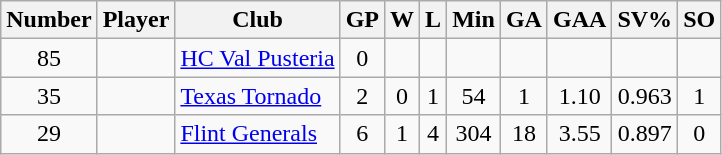<table class="wikitable sortable" style="text-align:center; padding:4px; border-spacing=0;">
<tr>
<th>Number</th>
<th>Player</th>
<th>Club</th>
<th>GP</th>
<th>W</th>
<th>L</th>
<th>Min</th>
<th>GA</th>
<th>GAA</th>
<th>SV%</th>
<th>SO</th>
</tr>
<tr>
<td>85</td>
<td align=left></td>
<td align=left><a href='#'>HC Val Pusteria</a></td>
<td>0</td>
<td></td>
<td></td>
<td></td>
<td></td>
<td></td>
<td></td>
<td></td>
</tr>
<tr>
<td>35</td>
<td align=left></td>
<td align=left><a href='#'>Texas Tornado</a></td>
<td>2</td>
<td>0</td>
<td>1</td>
<td>54</td>
<td>1</td>
<td>1.10</td>
<td>0.963</td>
<td>1</td>
</tr>
<tr>
<td>29</td>
<td align=left></td>
<td align=left><a href='#'>Flint Generals</a></td>
<td>6</td>
<td>1</td>
<td>4</td>
<td>304</td>
<td>18</td>
<td>3.55</td>
<td>0.897</td>
<td>0</td>
</tr>
</table>
